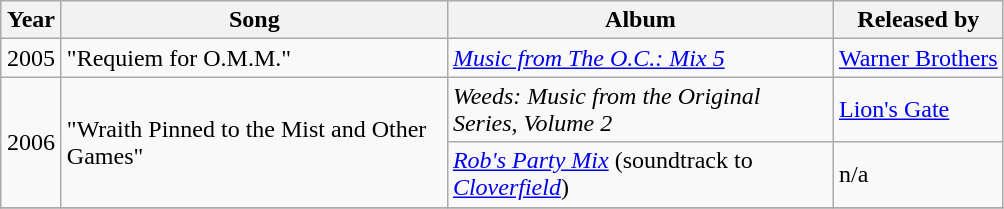<table class="wikitable">
<tr>
<th width="33">Year</th>
<th width="250">Song</th>
<th width="250">Album</th>
<th>Released by</th>
</tr>
<tr>
<td align="center">2005</td>
<td>"Requiem for O.M.M."</td>
<td><em><a href='#'>Music from The O.C.: Mix 5</a></em></td>
<td><a href='#'>Warner Brothers</a></td>
</tr>
<tr>
<td align="center" rowspan="2">2006</td>
<td rowspan="2">"Wraith Pinned to the Mist and Other Games"</td>
<td><em>Weeds: Music from the Original Series, Volume 2</em></td>
<td><a href='#'>Lion's Gate</a></td>
</tr>
<tr>
<td><em><a href='#'>Rob's Party Mix</a></em> (soundtrack to <em><a href='#'>Cloverfield</a></em>)</td>
<td>n/a</td>
</tr>
<tr>
</tr>
</table>
